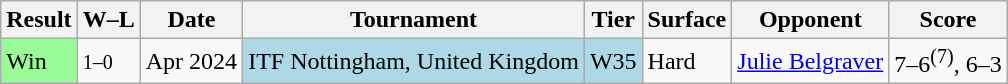<table class="wikitable">
<tr>
<th>Result</th>
<th class="unsortable">W–L</th>
<th>Date</th>
<th>Tournament</th>
<th>Tier</th>
<th>Surface</th>
<th>Opponent</th>
<th class="unsortable">Score</th>
</tr>
<tr>
<td bgcolor=98FB98>Win</td>
<td><small>1–0</small></td>
<td>Apr 2024</td>
<td style="background:lightblue;">ITF Nottingham, United Kingdom</td>
<td style="background:lightblue;">W35</td>
<td>Hard</td>
<td> <a href='#'>Julie Belgraver</a></td>
<td>7–6<sup>(7)</sup>, 6–3</td>
</tr>
</table>
